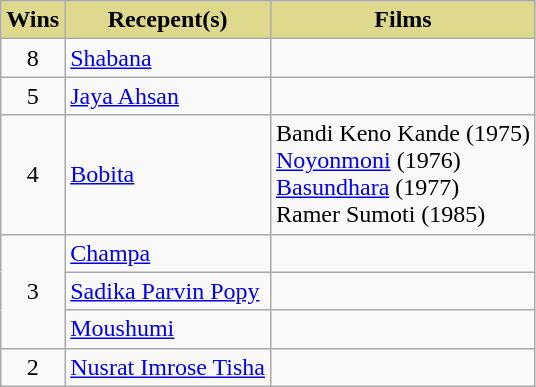<table class="wikitable">
<tr>
<th style="background:#DFD98D;">Wins</th>
<th style="background:#DFD98D;">Recepent(s)</th>
<th style="background:#DFD98D;">Films</th>
</tr>
<tr>
<td style="text-align:center">8</td>
<td><a href='#'>Shabana</a></td>
<td></td>
</tr>
<tr>
<td style="text-align:center">5</td>
<td><a href='#'>Jaya Ahsan</a></td>
<td></td>
</tr>
<tr>
<td style="text-align:center">4</td>
<td><a href='#'>Bobita</a></td>
<td>Bandi Keno Kande (1975)<br><a href='#'>Noyonmoni</a> (1976)<br><a href='#'>Basundhara</a> (1977)<br>Ramer Sumoti (1985)</td>
</tr>
<tr>
<td rowspan=3 style="text-align:center">3</td>
<td><a href='#'>Champa</a></td>
<td></td>
</tr>
<tr>
<td><a href='#'>Sadika Parvin Popy</a></td>
<td></td>
</tr>
<tr>
<td><a href='#'>Moushumi</a></td>
<td></td>
</tr>
<tr>
<td style="text-align:center">2</td>
<td><a href='#'>Nusrat Imrose Tisha</a></td>
<td></td>
</tr>
</table>
